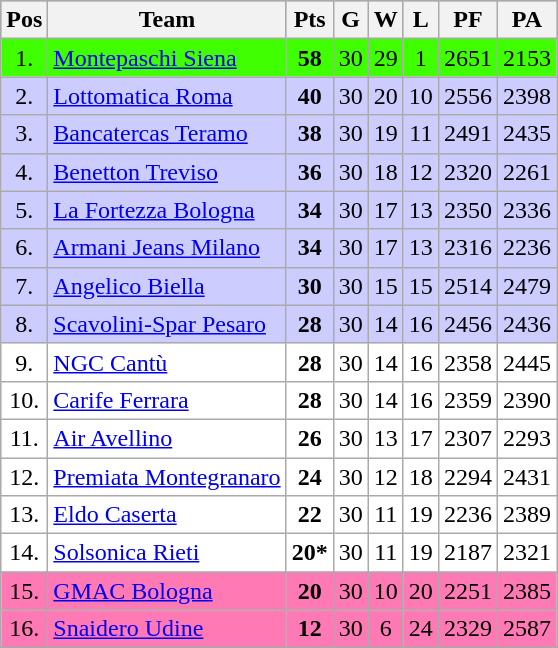<table class="wikitable" border="1">
<tr align=center bgcolor=#98A1B2>
<th>Pos</th>
<th>Team</th>
<th>Pts</th>
<th>G</th>
<th>W</th>
<th>L</th>
<th>PF</th>
<th>PA</th>
</tr>
<tr align=center style="background:#3fff00">
<td>1.</td>
<td style="text-align:left;"><a href='#'>Montepaschi Siena</a></td>
<td><strong>58</strong></td>
<td>30</td>
<td>29</td>
<td>1</td>
<td>2651</td>
<td>2153</td>
</tr>
<tr align=center style="background:#ccccff">
<td>2.</td>
<td style="text-align:left;"><a href='#'>Lottomatica Roma</a></td>
<td><strong>40</strong></td>
<td>30</td>
<td>20</td>
<td>10</td>
<td>2556</td>
<td>2398</td>
</tr>
<tr align=center style="background:#ccccff">
<td>3.</td>
<td style="text-align:left;"><a href='#'>Bancatercas Teramo</a></td>
<td><strong>38</strong></td>
<td>30</td>
<td>19</td>
<td>11</td>
<td>2491</td>
<td>2435</td>
</tr>
<tr align=center style="background:#ccccff">
<td>4.</td>
<td style="text-align:left;"><a href='#'>Benetton Treviso</a></td>
<td><strong>36</strong></td>
<td>30</td>
<td>18</td>
<td>12</td>
<td>2320</td>
<td>2261</td>
</tr>
<tr align=center style="background:#ccccff">
<td>5.</td>
<td style="text-align:left;"><a href='#'>La Fortezza Bologna</a></td>
<td><strong>34</strong></td>
<td>30</td>
<td>17</td>
<td>13</td>
<td>2350</td>
<td>2336</td>
</tr>
<tr align=center style="background:#ccccff">
<td>6.</td>
<td style="text-align:left;"><a href='#'>Armani Jeans Milano</a></td>
<td><strong>34</strong></td>
<td>30</td>
<td>17</td>
<td>13</td>
<td>2316</td>
<td>2236</td>
</tr>
<tr align=center style="background:#ccccff">
<td>7.</td>
<td style="text-align:left;"><a href='#'>Angelico Biella</a></td>
<td><strong>30</strong></td>
<td>30</td>
<td>15</td>
<td>15</td>
<td>2514</td>
<td>2479</td>
</tr>
<tr align=center style="background:#ccccff">
<td>8.</td>
<td style="text-align:left;"><a href='#'>Scavolini-Spar Pesaro</a></td>
<td><strong>28</strong></td>
<td>30</td>
<td>14</td>
<td>16</td>
<td>2456</td>
<td>2436</td>
</tr>
<tr align=center style="background:#ffffff">
<td>9.</td>
<td style="text-align:left;"><a href='#'>NGC Cantù</a></td>
<td><strong>28</strong></td>
<td>30</td>
<td>14</td>
<td>16</td>
<td>2358</td>
<td>2445</td>
</tr>
<tr align=center style="background:#ffffff">
<td>10.</td>
<td style="text-align:left;"><a href='#'>Carife Ferrara</a></td>
<td><strong>28</strong></td>
<td>30</td>
<td>14</td>
<td>16</td>
<td>2359</td>
<td>2390</td>
</tr>
<tr align=center style="background:#ffffff">
<td>11.</td>
<td style="text-align:left;"><a href='#'>Air Avellino</a></td>
<td><strong>26</strong></td>
<td>30</td>
<td>13</td>
<td>17</td>
<td>2307</td>
<td>2293</td>
</tr>
<tr align=center style="background:#ffffff">
<td>12.</td>
<td style="text-align:left;"><a href='#'>Premiata Montegranaro</a></td>
<td><strong>24</strong></td>
<td>30</td>
<td>12</td>
<td>18</td>
<td>2294</td>
<td>2431</td>
</tr>
<tr align=center style="background:#ffffff">
<td>13.</td>
<td style="text-align:left;"><a href='#'>Eldo Caserta</a></td>
<td><strong>22</strong></td>
<td>30</td>
<td>11</td>
<td>19</td>
<td>2236</td>
<td>2389</td>
</tr>
<tr align=center style="background:#ffffff">
<td>14.</td>
<td style="text-align:left;"><a href='#'>Solsonica Rieti</a></td>
<td><strong>20*</strong></td>
<td>30</td>
<td>11</td>
<td>19</td>
<td>2187</td>
<td>2321</td>
</tr>
<tr align=center style="background:#ff79b4">
<td>15.</td>
<td style="text-align:left;"><a href='#'>GMAC Bologna</a></td>
<td><strong>20</strong></td>
<td>30</td>
<td>10</td>
<td>20</td>
<td>2251</td>
<td>2385</td>
</tr>
<tr align=center style="background:#ff79b4">
<td>16.</td>
<td style="text-align:left;"><a href='#'>Snaidero Udine</a></td>
<td><strong>12</strong></td>
<td>30</td>
<td>6</td>
<td>24</td>
<td>2329</td>
<td>2587</td>
</tr>
</table>
